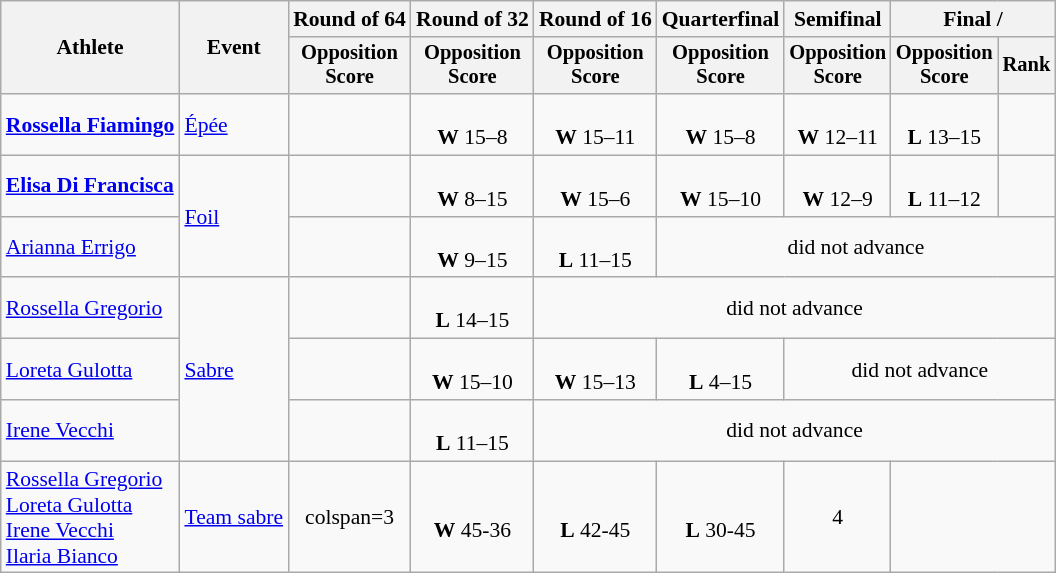<table class="wikitable" style="font-size:90%">
<tr>
<th rowspan="2">Athlete</th>
<th rowspan="2">Event</th>
<th>Round of 64</th>
<th>Round of 32</th>
<th>Round of 16</th>
<th>Quarterfinal</th>
<th>Semifinal</th>
<th colspan=2>Final / </th>
</tr>
<tr style="font-size:95%">
<th>Opposition <br> Score</th>
<th>Opposition <br> Score</th>
<th>Opposition <br> Score</th>
<th>Opposition <br> Score</th>
<th>Opposition <br> Score</th>
<th>Opposition <br> Score</th>
<th>Rank</th>
</tr>
<tr align=center>
<td align=left><strong><a href='#'>Rossella Fiamingo</a></strong></td>
<td align=left><a href='#'>Épée</a></td>
<td></td>
<td><br><strong>W</strong> 15–8</td>
<td><br><strong>W</strong> 15–11</td>
<td><br><strong>W</strong> 15–8</td>
<td><br><strong>W</strong> 12–11</td>
<td><br><strong>L</strong> 13–15</td>
<td></td>
</tr>
<tr align=center>
<td align=left><strong><a href='#'>Elisa Di Francisca</a></strong></td>
<td align=left rowspan=2><a href='#'>Foil</a></td>
<td></td>
<td><br><strong>W</strong> 8–15</td>
<td><br><strong>W</strong> 15–6</td>
<td><br><strong>W</strong> 15–10</td>
<td><br><strong>W</strong> 12–9</td>
<td><br><strong>L</strong> 11–12</td>
<td></td>
</tr>
<tr align=center>
<td align=left><a href='#'>Arianna Errigo</a></td>
<td></td>
<td><br><strong>W</strong> 9–15</td>
<td><br><strong>L</strong> 11–15</td>
<td colspan=4>did not advance</td>
</tr>
<tr align=center>
<td align=left><a href='#'>Rossella Gregorio</a></td>
<td align=left rowspan=3><a href='#'>Sabre</a></td>
<td></td>
<td><br><strong>L</strong> 14–15</td>
<td colspan=5>did not advance</td>
</tr>
<tr align=center>
<td align=left><a href='#'>Loreta Gulotta</a></td>
<td></td>
<td><br><strong>W</strong> 15–10</td>
<td><br><strong>W</strong> 15–13</td>
<td><br><strong>L</strong> 4–15</td>
<td colspan=3>did not advance</td>
</tr>
<tr align=center>
<td align=left><a href='#'>Irene Vecchi</a></td>
<td></td>
<td><br><strong>L</strong> 11–15</td>
<td colspan=5>did not advance</td>
</tr>
<tr align=center>
<td align=left><a href='#'>Rossella Gregorio</a><br><a href='#'>Loreta Gulotta</a><br><a href='#'>Irene Vecchi</a><br><a href='#'>Ilaria Bianco</a></td>
<td align=left><a href='#'>Team sabre</a></td>
<td>colspan=3 </td>
<td><br><strong>W</strong> 45-36</td>
<td><br><strong>L</strong> 42-45</td>
<td><br><strong>L</strong> 30-45</td>
<td>4</td>
</tr>
</table>
